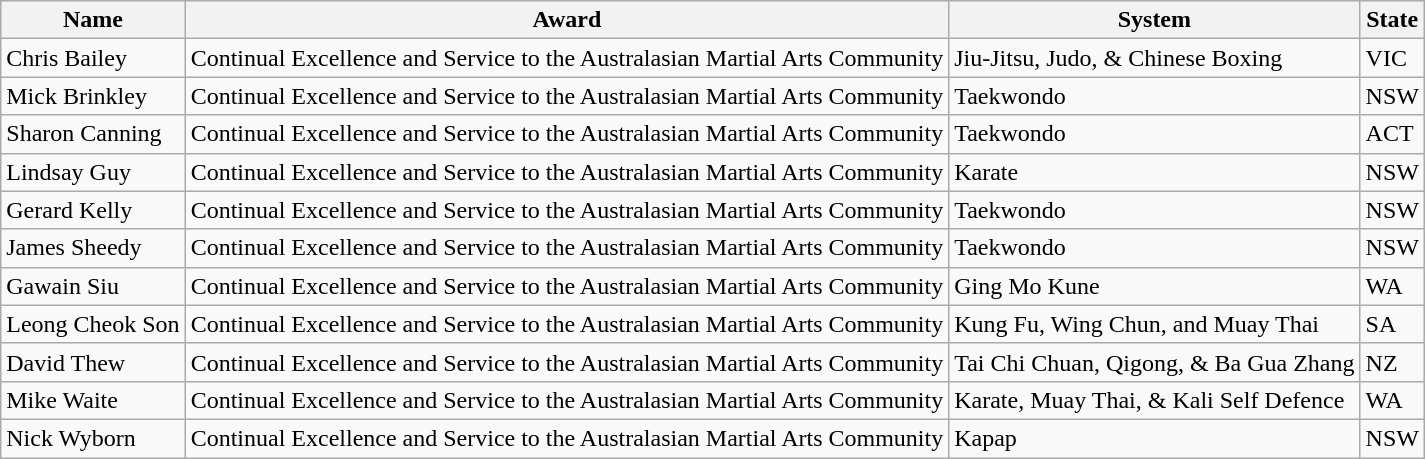<table class="wikitable sortable mw-collapsible">
<tr>
<th>Name</th>
<th>Award</th>
<th>System</th>
<th>State</th>
</tr>
<tr>
<td>Chris Bailey</td>
<td>Continual Excellence and Service to the Australasian Martial Arts Community</td>
<td>Jiu-Jitsu, Judo, & Chinese Boxing</td>
<td>VIC</td>
</tr>
<tr>
<td>Mick Brinkley</td>
<td>Continual Excellence and Service to the Australasian Martial Arts Community</td>
<td>Taekwondo</td>
<td>NSW</td>
</tr>
<tr>
<td>Sharon Canning</td>
<td>Continual Excellence and Service to the Australasian Martial Arts Community</td>
<td>Taekwondo</td>
<td>ACT</td>
</tr>
<tr>
<td>Lindsay Guy</td>
<td>Continual Excellence and Service to the Australasian Martial Arts Community</td>
<td>Karate</td>
<td>NSW</td>
</tr>
<tr>
<td>Gerard Kelly</td>
<td>Continual Excellence and Service to the Australasian Martial Arts Community</td>
<td>Taekwondo</td>
<td>NSW</td>
</tr>
<tr>
<td>James Sheedy</td>
<td>Continual Excellence and Service to the Australasian Martial Arts Community</td>
<td>Taekwondo</td>
<td>NSW</td>
</tr>
<tr>
<td>Gawain Siu</td>
<td>Continual Excellence and Service to the Australasian Martial Arts Community</td>
<td>Ging Mo Kune</td>
<td>WA</td>
</tr>
<tr>
<td>Leong Cheok Son</td>
<td>Continual Excellence and Service to the Australasian Martial Arts Community</td>
<td>Kung Fu, Wing Chun, and Muay Thai</td>
<td>SA</td>
</tr>
<tr>
<td>David Thew</td>
<td>Continual Excellence and Service to the Australasian Martial Arts Community</td>
<td>Tai Chi Chuan, Qigong, & Ba Gua Zhang</td>
<td>NZ</td>
</tr>
<tr>
<td>Mike Waite</td>
<td>Continual Excellence and Service to the Australasian Martial Arts Community</td>
<td>Karate, Muay Thai, & Kali Self Defence</td>
<td>WA</td>
</tr>
<tr>
<td>Nick Wyborn</td>
<td>Continual Excellence and Service to the Australasian Martial Arts Community</td>
<td>Kapap</td>
<td>NSW</td>
</tr>
</table>
